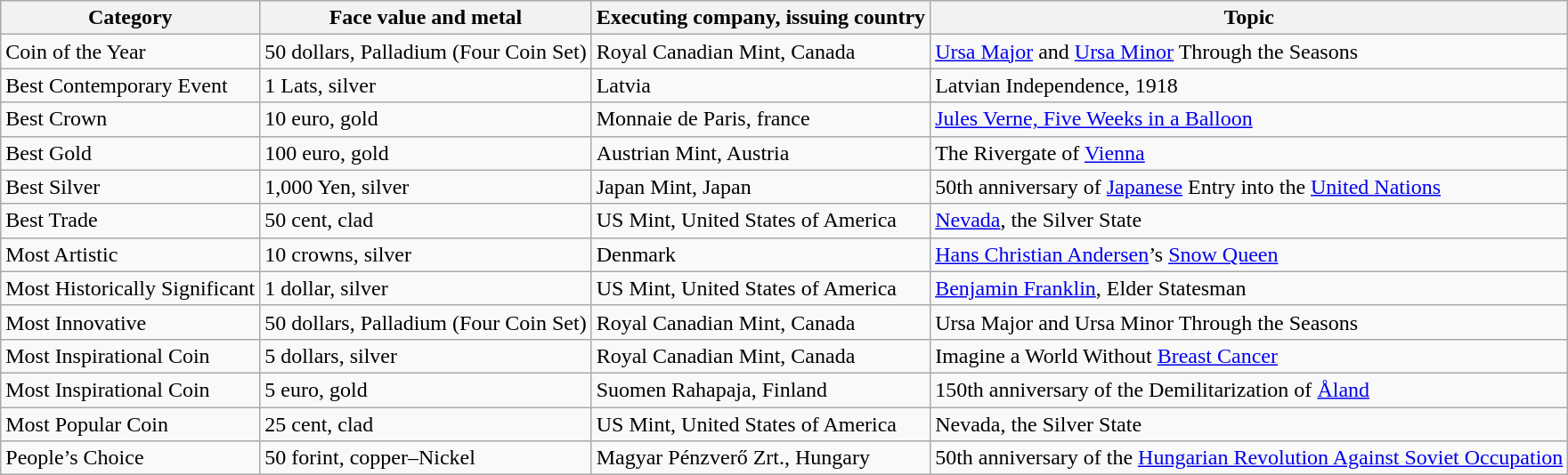<table class="wikitable plainrowheaders">
<tr>
<th>Category</th>
<th>Face value and metal</th>
<th>Executing company, issuing country</th>
<th>Topic</th>
</tr>
<tr>
<td>Coin of the Year</td>
<td>50 dollars, Palladium (Four Coin Set)</td>
<td>Royal Canadian Mint, Canada</td>
<td><a href='#'>Ursa Major</a> and <a href='#'>Ursa Minor</a> Through the Seasons</td>
</tr>
<tr>
<td>Best Contemporary Event</td>
<td>1 Lats, silver</td>
<td>Latvia</td>
<td>Latvian Independence, 1918</td>
</tr>
<tr>
<td>Best Crown</td>
<td>10 euro, gold</td>
<td>Monnaie de Paris, france</td>
<td><a href='#'>Jules Verne, Five Weeks in a Balloon</a></td>
</tr>
<tr>
<td>Best Gold</td>
<td>100 euro, gold</td>
<td>Austrian Mint, Austria</td>
<td>The Rivergate of <a href='#'>Vienna</a></td>
</tr>
<tr>
<td>Best Silver</td>
<td>1,000 Yen, silver</td>
<td>Japan Mint, Japan</td>
<td>50th anniversary of <a href='#'>Japanese</a> Entry into the <a href='#'>United Nations</a></td>
</tr>
<tr>
<td>Best Trade</td>
<td>50 cent, clad</td>
<td>US Mint, United States of America</td>
<td><a href='#'>Nevada</a>, the Silver State</td>
</tr>
<tr>
<td>Most Artistic</td>
<td>10 crowns, silver</td>
<td>Denmark</td>
<td><a href='#'>Hans Christian Andersen</a>’s <a href='#'>Snow Queen</a></td>
</tr>
<tr>
<td>Most Historically Significant</td>
<td>1 dollar, silver</td>
<td>US Mint, United States of America</td>
<td><a href='#'>Benjamin Franklin</a>, Elder Statesman</td>
</tr>
<tr>
<td>Most Innovative</td>
<td>50 dollars, Palladium (Four Coin Set)</td>
<td>Royal Canadian Mint, Canada</td>
<td>Ursa Major and Ursa Minor Through the Seasons</td>
</tr>
<tr>
<td>Most Inspirational Coin</td>
<td>5 dollars, silver</td>
<td>Royal Canadian Mint, Canada</td>
<td>Imagine a World Without <a href='#'>Breast Cancer</a></td>
</tr>
<tr>
<td>Most Inspirational Coin</td>
<td>5 euro, gold</td>
<td>Suomen Rahapaja, Finland</td>
<td>150th anniversary of the Demilitarization of <a href='#'>Åland</a></td>
</tr>
<tr>
<td>Most Popular Coin</td>
<td>25 cent, clad</td>
<td>US Mint, United States of America</td>
<td>Nevada, the Silver State</td>
</tr>
<tr>
<td>People’s Choice</td>
<td>50 forint, copper–Nickel</td>
<td>Magyar Pénzverő Zrt., Hungary</td>
<td>50th anniversary of the <a href='#'>Hungarian Revolution Against Soviet Occupation</a></td>
</tr>
</table>
